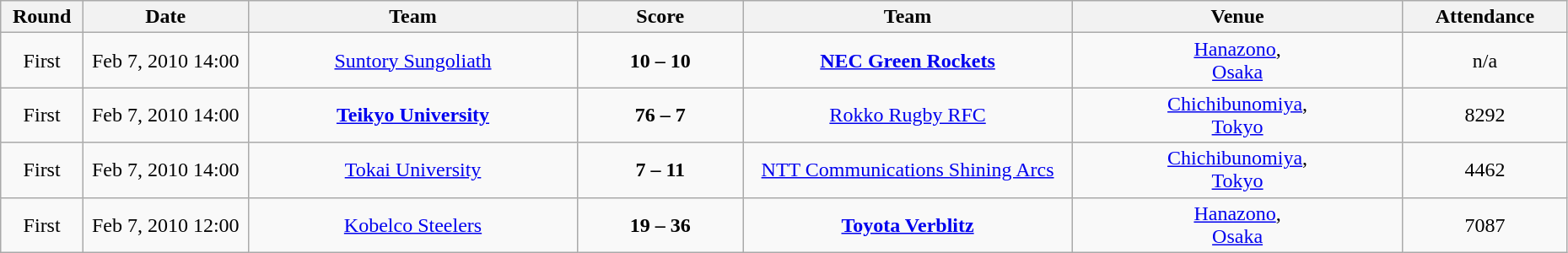<table class="wikitable" style="text-align: center;">
<tr>
<th width=5%>Round</th>
<th width=10%>Date</th>
<th width=20%>Team</th>
<th width=10%>Score</th>
<th width=20%>Team</th>
<th width=20%>Venue</th>
<th width=10%>Attendance</th>
</tr>
<tr>
<td>First</td>
<td>Feb 7, 2010 14:00<br></td>
<td><a href='#'>Suntory Sungoliath</a></td>
<td><strong>10 – 10</strong><br></td>
<td><strong><a href='#'>NEC Green Rockets</a></strong></td>
<td><a href='#'>Hanazono</a>,<br><a href='#'>Osaka</a></td>
<td>n/a</td>
</tr>
<tr>
<td>First</td>
<td>Feb 7, 2010 14:00<br></td>
<td><strong><a href='#'>Teikyo University</a></strong></td>
<td><strong>76 – 7</strong><br></td>
<td><a href='#'>Rokko Rugby RFC</a></td>
<td><a href='#'>Chichibunomiya</a>,<br><a href='#'>Tokyo</a></td>
<td>8292</td>
</tr>
<tr>
<td>First</td>
<td>Feb 7, 2010 14:00<br></td>
<td><a href='#'>Tokai University</a></td>
<td><strong>7 – 11</strong><br></td>
<td><a href='#'>NTT Communications Shining Arcs</a></td>
<td><a href='#'>Chichibunomiya</a>,<br><a href='#'>Tokyo</a></td>
<td>4462</td>
</tr>
<tr>
<td>First</td>
<td>Feb 7, 2010 12:00<br></td>
<td><a href='#'>Kobelco Steelers</a></td>
<td><strong>19 – 36</strong><br></td>
<td><strong><a href='#'>Toyota Verblitz</a></strong></td>
<td><a href='#'>Hanazono</a>,<br><a href='#'>Osaka</a></td>
<td>7087</td>
</tr>
</table>
